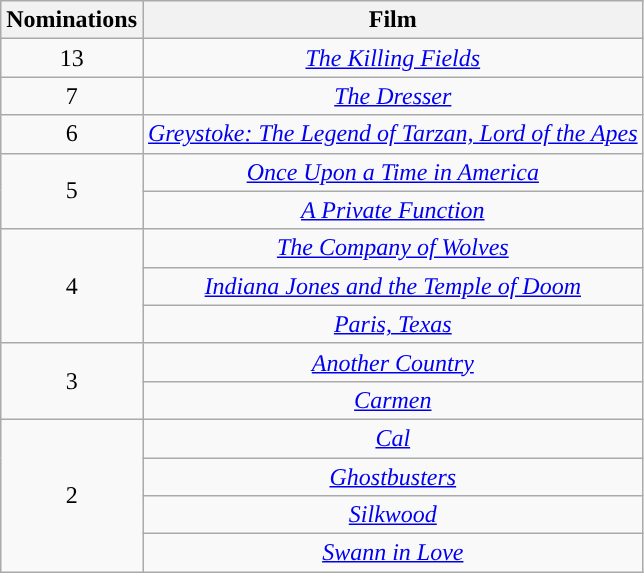<table class="wikitable" style="text-align:center;">
<tr>
<th style="background:">Nominations</th>
<th style="background:">Film</th>
</tr>
<tr>
<td>13</td>
<td><em><a href='#'>The Killing Fields</a></em></td>
</tr>
<tr>
<td>7</td>
<td><em><a href='#'>The Dresser</a></em></td>
</tr>
<tr>
<td>6</td>
<td><em><a href='#'>Greystoke: The Legend of Tarzan, Lord of the Apes</a></em></td>
</tr>
<tr>
<td rowspan="2">5</td>
<td><em><a href='#'>Once Upon a Time in America</a></em></td>
</tr>
<tr>
<td><em><a href='#'>A Private Function</a></em></td>
</tr>
<tr>
<td rowspan="3">4</td>
<td><em><a href='#'>The Company of Wolves</a></em></td>
</tr>
<tr>
<td><em><a href='#'>Indiana Jones and the Temple of Doom</a></em></td>
</tr>
<tr>
<td><em><a href='#'>Paris, Texas</a></em></td>
</tr>
<tr>
<td rowspan="2">3</td>
<td><em><a href='#'>Another Country</a></em></td>
</tr>
<tr>
<td><em><a href='#'>Carmen</a></em></td>
</tr>
<tr>
<td rowspan="4">2</td>
<td><em><a href='#'>Cal</a></em></td>
</tr>
<tr>
<td><em><a href='#'>Ghostbusters</a></em></td>
</tr>
<tr>
<td><em><a href='#'>Silkwood</a></em></td>
</tr>
<tr>
<td><em><a href='#'>Swann in Love</a></em></td>
</tr>
</table>
